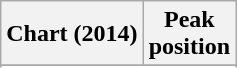<table class="wikitable sortable">
<tr>
<th align="left">Chart (2014)</th>
<th align="center">Peak<br>position</th>
</tr>
<tr>
</tr>
<tr>
</tr>
<tr>
</tr>
<tr>
</tr>
<tr>
</tr>
</table>
